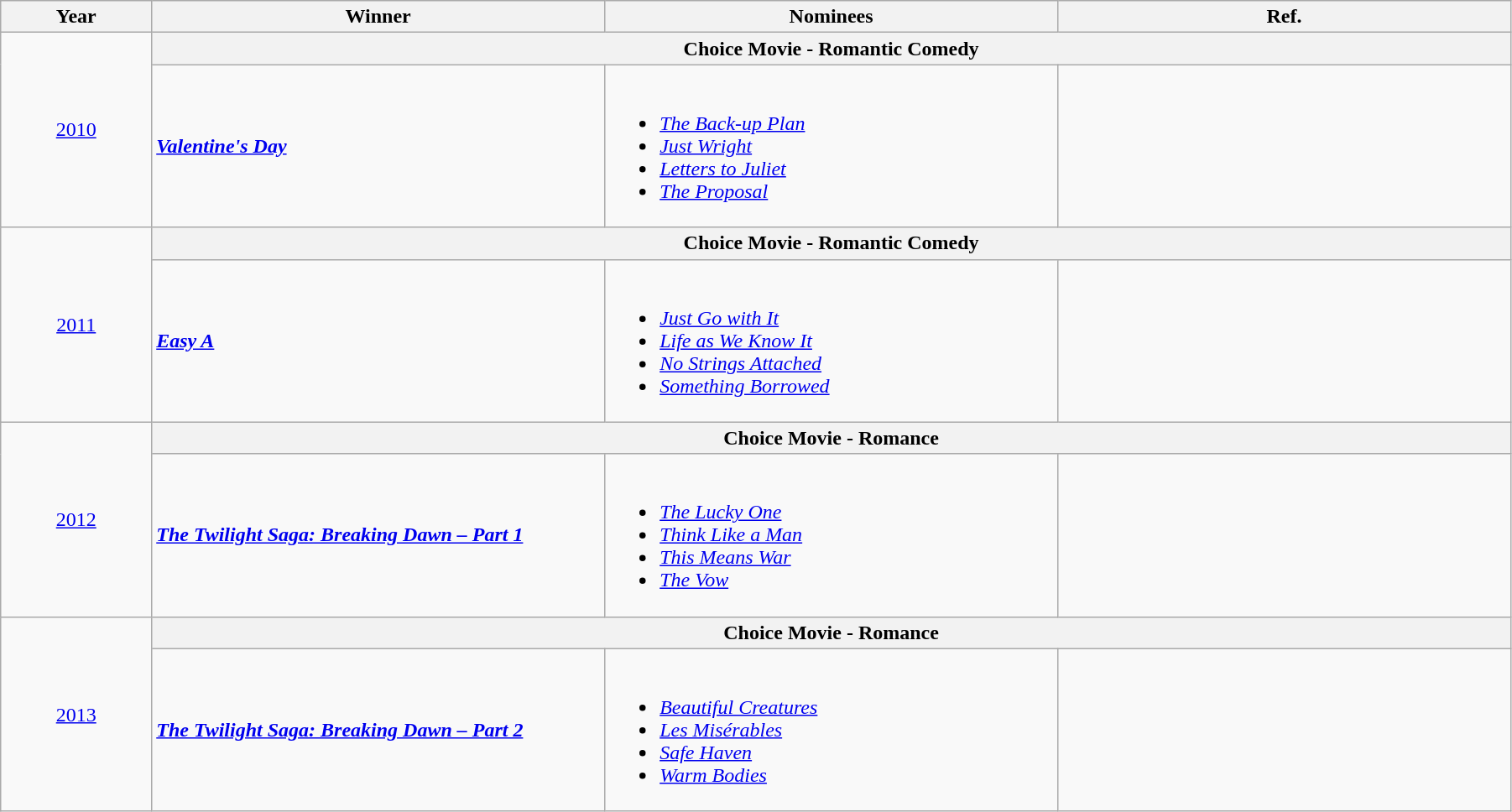<table class="wikitable" width="95%" cellpadding="5">
<tr>
<th width="10%">Year</th>
<th width="30%">Winner</th>
<th width="30%">Nominees</th>
<th width="30%">Ref.</th>
</tr>
<tr>
<td rowspan="2" align="center"><a href='#'>2010</a></td>
<th colspan="3">Choice Movie - Romantic Comedy</th>
</tr>
<tr>
<td><strong><em><a href='#'>Valentine's Day</a></em></strong></td>
<td><br><ul><li><em><a href='#'>The Back-up Plan</a></em></li><li><em><a href='#'>Just Wright</a></em></li><li><em><a href='#'>Letters to Juliet</a></em></li><li><em><a href='#'>The Proposal</a></em></li></ul></td>
<td align="center"></td>
</tr>
<tr>
<td rowspan="2" align="center"><a href='#'>2011</a></td>
<th colspan="3">Choice Movie - Romantic Comedy</th>
</tr>
<tr>
<td><strong><em><a href='#'>Easy A</a></em></strong></td>
<td><br><ul><li><em><a href='#'>Just Go with It</a></em></li><li><em><a href='#'>Life as We Know It</a></em></li><li><em><a href='#'>No Strings Attached</a></em></li><li><em><a href='#'>Something Borrowed</a></em></li></ul></td>
<td align="center"></td>
</tr>
<tr>
<td rowspan="2" align="center"><a href='#'>2012</a></td>
<th colspan="3">Choice Movie - Romance</th>
</tr>
<tr>
<td><strong><em><a href='#'>The Twilight Saga: Breaking Dawn – Part 1</a></em></strong></td>
<td><br><ul><li><em><a href='#'>The Lucky One</a></em></li><li><em><a href='#'>Think Like a Man</a></em></li><li><em><a href='#'>This Means War</a></em></li><li><em><a href='#'>The Vow</a></em></li></ul></td>
<td align="center"></td>
</tr>
<tr>
<td rowspan="2" align="center"><a href='#'>2013</a></td>
<th colspan="3">Choice Movie - Romance</th>
</tr>
<tr>
<td><strong><em><a href='#'>The Twilight Saga: Breaking Dawn – Part 2</a></em></strong></td>
<td><br><ul><li><em><a href='#'>Beautiful Creatures</a></em></li><li><em><a href='#'>Les Misérables</a></em></li><li><em><a href='#'>Safe Haven</a></em></li><li><em><a href='#'>Warm Bodies</a></em></li></ul></td>
<td align="center"></td>
</tr>
</table>
